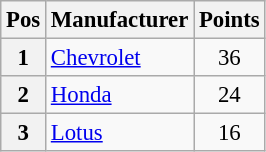<table class="wikitable" style="font-size: 95%;">
<tr>
<th>Pos</th>
<th>Manufacturer</th>
<th>Points</th>
</tr>
<tr>
<th>1</th>
<td> <a href='#'>Chevrolet</a></td>
<td style="text-align:center;">36</td>
</tr>
<tr>
<th>2</th>
<td> <a href='#'>Honda</a></td>
<td style="text-align:center;">24</td>
</tr>
<tr>
<th>3</th>
<td> <a href='#'>Lotus</a></td>
<td style="text-align:center;">16</td>
</tr>
</table>
